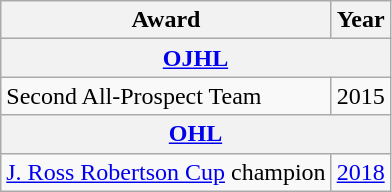<table class="wikitable">
<tr>
<th>Award</th>
<th>Year</th>
</tr>
<tr>
<th colspan="3"><a href='#'>OJHL</a></th>
</tr>
<tr>
<td>Second All-Prospect Team</td>
<td>2015</td>
</tr>
<tr>
<th colspan="3"><a href='#'>OHL</a></th>
</tr>
<tr>
<td><a href='#'>J. Ross Robertson Cup</a> champion</td>
<td><a href='#'>2018</a></td>
</tr>
</table>
